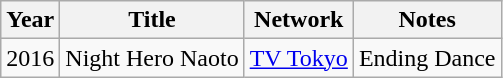<table class="wikitable">
<tr>
<th>Year</th>
<th>Title</th>
<th>Network</th>
<th>Notes</th>
</tr>
<tr>
<td>2016</td>
<td>Night Hero Naoto</td>
<td><a href='#'>TV Tokyo</a></td>
<td>Ending Dance</td>
</tr>
</table>
